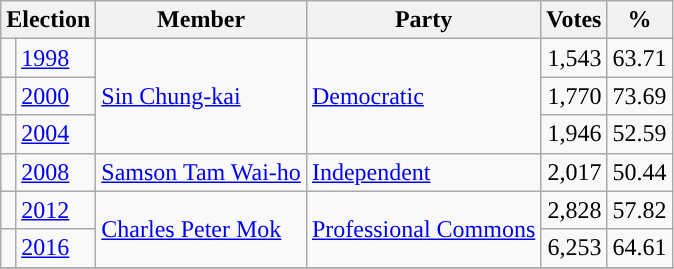<table class="wikitable">
<tr>
<th colspan="2">Election</th>
<th>Member</th>
<th>Party</th>
<th>Votes</th>
<th>%</th>
</tr>
<tr>
<td style="background-color: "></td>
<td><a href='#'>1998</a></td>
<td rowspan=3><a href='#'>Sin Chung-kai</a></td>
<td rowspan=3><a href='#'>Democratic</a></td>
<td align=right>1,543</td>
<td align=right>63.71</td>
</tr>
<tr>
<td style="background-color: "></td>
<td><a href='#'>2000</a></td>
<td align=right>1,770</td>
<td align=right>73.69</td>
</tr>
<tr>
<td style="background-color: "></td>
<td><a href='#'>2004</a></td>
<td align=right>1,946</td>
<td align=right>52.59</td>
</tr>
<tr>
<td style="background-color: "></td>
<td><a href='#'>2008</a></td>
<td><a href='#'>Samson Tam Wai-ho</a></td>
<td><a href='#'>Independent</a></td>
<td align=right>2,017</td>
<td align=right>50.44</td>
</tr>
<tr>
<td style="background-color: "></td>
<td><a href='#'>2012</a></td>
<td rowspan=2><a href='#'>Charles Peter Mok</a></td>
<td rowspan=2><a href='#'>Professional Commons</a></td>
<td align=right>2,828</td>
<td align=right>57.82</td>
</tr>
<tr>
<td style="background-color: "></td>
<td><a href='#'>2016</a></td>
<td align=right>6,253</td>
<td align=right>64.61</td>
</tr>
<tr>
</tr>
</table>
